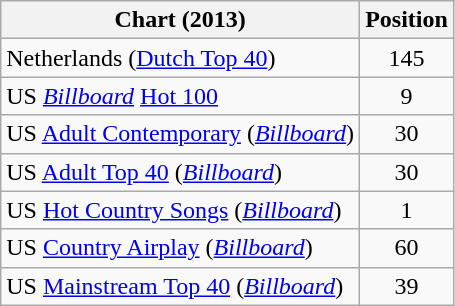<table class="wikitable sortable">
<tr>
<th scope="col">Chart (2013)</th>
<th scope="col">Position</th>
</tr>
<tr>
<td>Netherlands (<a href='#'>Dutch Top 40</a>)</td>
<td style="text-align:center;">145</td>
</tr>
<tr>
<td>US <em><a href='#'>Billboard</a></em> <a href='#'>Hot 100</a></td>
<td align="center">9</td>
</tr>
<tr>
<td>US <a href='#'>Adult Contemporary</a> (<em><a href='#'>Billboard</a></em>)</td>
<td align="center">30</td>
</tr>
<tr>
<td>US <a href='#'>Adult Top 40</a> (<em><a href='#'>Billboard</a></em>)</td>
<td align="center">30</td>
</tr>
<tr>
<td>US <a href='#'>Hot Country Songs</a> (<em><a href='#'>Billboard</a></em>)</td>
<td align="center">1</td>
</tr>
<tr>
<td>US <a href='#'>Country Airplay</a> (<em><a href='#'>Billboard</a></em>)</td>
<td align="center">60</td>
</tr>
<tr>
<td>US <a href='#'>Mainstream Top 40</a> (<em><a href='#'>Billboard</a></em>)</td>
<td align="center">39</td>
</tr>
</table>
